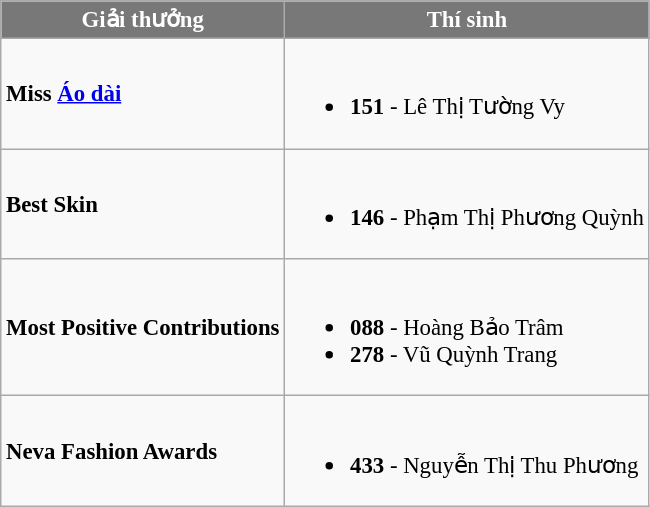<table class="wikitable sortable" style="font-size: 95%;">
<tr>
<th style="background-color:#787878;color:#FFFFFF;">Giải thưởng</th>
<th style="background-color:#787878;color:#FFFFFF;">Thí sinh</th>
</tr>
<tr>
<td><strong>Miss <a href='#'>Áo dài</a></strong></td>
<td><br><ul><li><strong>151</strong> - Lê Thị Tường Vy</li></ul></td>
</tr>
<tr>
<td><strong>Best Skin</strong></td>
<td><br><ul><li><strong>146</strong> - Phạm Thị Phương Quỳnh</li></ul></td>
</tr>
<tr>
<td><strong>Most Positive Contributions</strong></td>
<td><br><ul><li><strong>088</strong> - Hoàng Bảo Trâm</li><li><strong>278</strong> - Vũ Quỳnh Trang</li></ul></td>
</tr>
<tr>
<td><strong>Neva Fashion Awards</strong></td>
<td><br><ul><li><strong>433</strong> - Nguyễn Thị Thu Phương</li></ul></td>
</tr>
</table>
